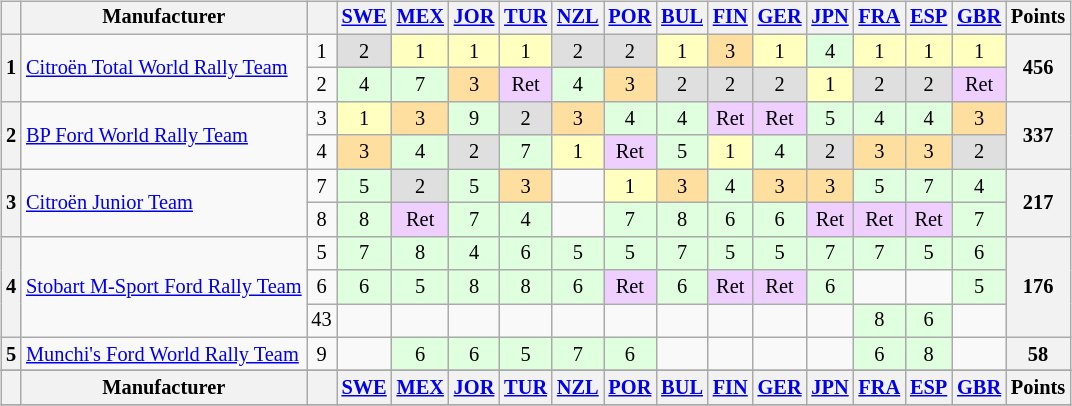<table>
<tr>
<td><br><table class="wikitable" style="font-size: 85%; text-align: center;">
<tr valign="top">
<th valign="middle"></th>
<th valign="middle">Manufacturer</th>
<th valign="middle"></th>
<th><a href='#'>SWE</a><br></th>
<th><a href='#'>MEX</a><br></th>
<th><a href='#'>JOR</a><br></th>
<th><a href='#'>TUR</a><br></th>
<th><a href='#'>NZL</a><br></th>
<th><a href='#'>POR</a><br></th>
<th><a href='#'>BUL</a><br></th>
<th><a href='#'>FIN</a><br></th>
<th><a href='#'>GER</a><br></th>
<th><a href='#'>JPN</a><br></th>
<th><a href='#'>FRA</a><br></th>
<th><a href='#'>ESP</a><br></th>
<th><a href='#'>GBR</a><br></th>
<th valign="middle">Points</th>
</tr>
<tr>
<th rowspan="2">1</th>
<td align="left" rowspan="2"> <a href='#'>Citroën Total World Rally Team</a></td>
<td>1</td>
<td style="background:#dfdfdf;">2</td>
<td style="background:#ffffbf;">1</td>
<td style="background:#ffffbf;">1</td>
<td style="background:#ffffbf;">1</td>
<td style="background:#dfdfdf;">2</td>
<td style="background:#dfdfdf;">2</td>
<td style="background:#ffffbf;">1</td>
<td style="background:#ffdf9f;">3</td>
<td style="background:#ffffbf;">1</td>
<td style="background:#dfffdf;">4</td>
<td style="background:#ffffbf;">1</td>
<td style="background:#ffffbf;">1</td>
<td style="background:#ffffbf;">1</td>
<th align="right" rowspan="2">456</th>
</tr>
<tr>
<td>2</td>
<td style="background:#dfffdf;">4</td>
<td style="background:#dfffdf;">7</td>
<td style="background:#ffdf9f;">3</td>
<td style="background:#efcfff;">Ret</td>
<td style="background:#dfffdf;">4</td>
<td style="background:#ffdf9f;">3</td>
<td style="background:#dfdfdf;">2</td>
<td style="background:#dfdfdf;">2</td>
<td style="background:#dfdfdf;">2</td>
<td style="background:#ffffbf;">1</td>
<td style="background:#dfdfdf;">2</td>
<td style="background:#dfdfdf;">2</td>
<td style="background:#efcfff;">Ret</td>
</tr>
<tr>
<th rowspan="2">2</th>
<td align="left" rowspan="2"> <a href='#'>BP Ford World Rally Team</a></td>
<td>3</td>
<td style="background:#ffffbf;">1</td>
<td style="background:#ffdf9f;">3</td>
<td style="background:#dfffdf;">9</td>
<td style="background:#dfdfdf;">2</td>
<td style="background:#ffdf9f;">3</td>
<td style="background:#dfffdf;">4</td>
<td style="background:#dfffdf;">4</td>
<td style="background:#efcfff;">Ret</td>
<td style="background:#efcfff;">Ret</td>
<td style="background:#dfffdf;">5</td>
<td style="background:#dfffdf;">4</td>
<td style="background:#dfffdf;">4</td>
<td style="background:#ffdf9f;">3</td>
<th align="right" rowspan="2">337</th>
</tr>
<tr>
<td>4</td>
<td style="background:#ffdf9f;">3</td>
<td style="background:#dfffdf;">4</td>
<td style="background:#dfdfdf;">2</td>
<td style="background:#dfffdf;">7</td>
<td style="background:#ffffbf;">1</td>
<td style="background:#efcfff;">Ret</td>
<td style="background:#dfffdf;">5</td>
<td style="background:#ffffbf;">1</td>
<td style="background:#dfffdf;">4</td>
<td style="background:#dfdfdf;">2</td>
<td style="background:#ffdf9f;">3</td>
<td style="background:#ffdf9f;">3</td>
<td style="background:#dfdfdf;">2</td>
</tr>
<tr>
<th rowspan="2">3</th>
<td align="left" rowspan="2"> <a href='#'>Citroën Junior Team</a></td>
<td>7</td>
<td style="background:#dfffdf;">5</td>
<td style="background:#dfdfdf;">2</td>
<td style="background:#dfffdf;">5</td>
<td style="background:#ffdf9f;">3</td>
<td></td>
<td style="background:#ffffbf;">1</td>
<td style="background:#ffdf9f;">3</td>
<td style="background:#dfffdf;">4</td>
<td style="background:#ffdf9f;">3</td>
<td style="background:#ffdf9f;">3</td>
<td style="background:#dfffdf;">5</td>
<td style="background:#dfffdf;">7</td>
<td style="background:#dfffdf;">4</td>
<th align="right" rowspan="2">217</th>
</tr>
<tr>
<td>8</td>
<td style="background:#dfffdf;">8</td>
<td style="background:#efcfff;">Ret</td>
<td style="background:#dfffdf;">7</td>
<td style="background:#dfffdf;">4</td>
<td></td>
<td style="background:#dfffdf;">7</td>
<td style="background:#dfffdf;">8</td>
<td style="background:#dfffdf;">6</td>
<td style="background:#dfffdf;">6</td>
<td style="background:#efcfff;">Ret</td>
<td style="background:#efcfff;">Ret</td>
<td style="background:#efcfff;">Ret</td>
<td style="background:#dfffdf;">7</td>
</tr>
<tr>
<th rowspan="3">4</th>
<td align="left" rowspan="3" nowrap> <a href='#'>Stobart M-Sport Ford Rally Team</a></td>
<td>5</td>
<td style="background:#dfffdf;">7</td>
<td style="background:#dfffdf;">8</td>
<td style="background:#dfffdf;">4</td>
<td style="background:#dfffdf;">6</td>
<td style="background:#dfffdf;">5</td>
<td style="background:#dfffdf;">5</td>
<td style="background:#dfffdf;">7</td>
<td style="background:#dfffdf;">5</td>
<td style="background:#dfffdf;">5</td>
<td style="background:#dfffdf;">7</td>
<td style="background:#dfffdf;">7</td>
<td style="background:#dfffdf;">5</td>
<td style="background:#dfffdf;">6</td>
<th align="right" rowspan="3">176</th>
</tr>
<tr>
<td>6</td>
<td style="background:#dfffdf;">6</td>
<td style="background:#dfffdf;">5</td>
<td style="background:#dfffdf;">8</td>
<td style="background:#dfffdf;">8</td>
<td style="background:#dfffdf;">6</td>
<td style="background:#efcfff;">Ret</td>
<td style="background:#dfffdf;">6</td>
<td style="background:#efcfff;">Ret</td>
<td style="background:#efcfff;">Ret</td>
<td style="background:#dfffdf;">6</td>
<td></td>
<td></td>
<td style="background:#dfffdf;">5</td>
</tr>
<tr>
<td>43</td>
<td></td>
<td></td>
<td></td>
<td></td>
<td></td>
<td></td>
<td></td>
<td></td>
<td></td>
<td></td>
<td style="background:#dfffdf;">8</td>
<td style="background:#dfffdf;">6</td>
<td></td>
</tr>
<tr>
<th>5</th>
<td align="left"> <a href='#'>Munchi's Ford World Rally Team</a></td>
<td>9</td>
<td></td>
<td style="background:#dfffdf;">6</td>
<td style="background:#dfffdf;">6</td>
<td style="background:#dfffdf;">5</td>
<td style="background:#dfffdf;">7</td>
<td style="background:#dfffdf;">6</td>
<td></td>
<td></td>
<td></td>
<td></td>
<td style="background:#dfffdf;">6</td>
<td style="background:#dfffdf;">8</td>
<td></td>
<th align="right">58</th>
</tr>
<tr>
</tr>
<tr valign="top">
<th valign="middle"></th>
<th valign="middle">Manufacturer</th>
<th valign="middle"></th>
<th><a href='#'>SWE</a><br></th>
<th><a href='#'>MEX</a><br></th>
<th><a href='#'>JOR</a><br></th>
<th><a href='#'>TUR</a><br></th>
<th><a href='#'>NZL</a><br></th>
<th><a href='#'>POR</a><br></th>
<th><a href='#'>BUL</a><br></th>
<th><a href='#'>FIN</a><br></th>
<th><a href='#'>GER</a><br></th>
<th><a href='#'>JPN</a><br></th>
<th><a href='#'>FRA</a><br></th>
<th><a href='#'>ESP</a><br></th>
<th><a href='#'>GBR</a><br></th>
<th valign="middle">Points</th>
</tr>
<tr>
</tr>
</table>
</td>
<td valign="top"><br></td>
</tr>
</table>
